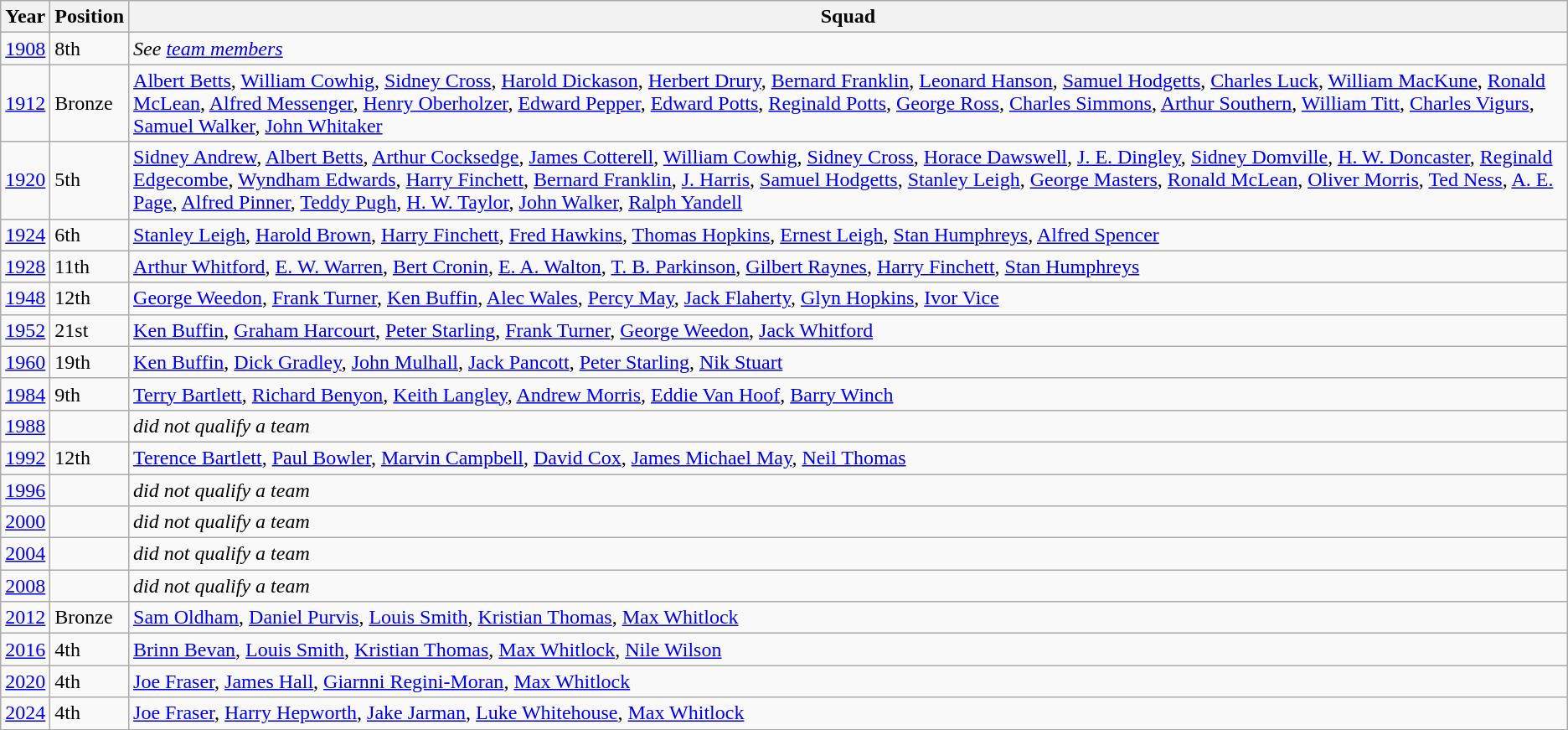<table class="wikitable mw-collapsible">
<tr>
<th>Year</th>
<th>Position</th>
<th>Squad</th>
</tr>
<tr>
<td><a href='#'>1908</a></td>
<td>8th</td>
<td><em>See <a href='#'>team members</a></em></td>
</tr>
<tr>
<td><a href='#'>1912</a></td>
<td>Bronze</td>
<td><a href='#'>Albert Betts</a>, <a href='#'>William Cowhig</a>, <a href='#'>Sidney Cross</a>, <a href='#'>Harold Dickason</a>, <a href='#'>Herbert Drury</a>, <a href='#'>Bernard Franklin</a>, <a href='#'>Leonard Hanson</a>, <a href='#'>Samuel Hodgetts</a>, <a href='#'>Charles Luck</a>, <a href='#'>William MacKune</a>, <a href='#'>Ronald McLean</a>, <a href='#'>Alfred Messenger</a>, <a href='#'>Henry Oberholzer</a>, <a href='#'>Edward Pepper</a>, <a href='#'>Edward Potts</a>, <a href='#'>Reginald Potts</a>, <a href='#'>George Ross</a>, <a href='#'>Charles Simmons</a>, <a href='#'>Arthur Southern</a>, <a href='#'>William Titt</a>, <a href='#'>Charles Vigurs</a>, <a href='#'>Samuel Walker</a>, <a href='#'>John Whitaker</a></td>
</tr>
<tr>
<td><a href='#'>1920</a></td>
<td>5th</td>
<td><a href='#'>Sidney Andrew</a>, <a href='#'>Albert Betts</a>, <a href='#'>Arthur Cocksedge</a>, <a href='#'>James Cotterell</a>, <a href='#'>William Cowhig</a>, <a href='#'>Sidney Cross</a>, <a href='#'>Horace Dawswell</a>, <a href='#'>J. E. Dingley</a>, <a href='#'>Sidney Domville</a>, <a href='#'>H. W. Doncaster</a>, <a href='#'>Reginald Edgecombe</a>, <a href='#'>Wyndham Edwards</a>, <a href='#'>Harry Finchett</a>, <a href='#'>Bernard Franklin</a>, <a href='#'>J. Harris</a>, <a href='#'>Samuel Hodgetts</a>, <a href='#'>Stanley Leigh</a>, <a href='#'>George Masters</a>, <a href='#'>Ronald McLean</a>, <a href='#'>Oliver Morris</a>, <a href='#'>Ted Ness</a>, <a href='#'>A. E. Page</a>, <a href='#'>Alfred Pinner</a>, <a href='#'>Teddy Pugh</a>, <a href='#'>H. W. Taylor</a>, <a href='#'>John Walker</a>, <a href='#'>Ralph Yandell</a></td>
</tr>
<tr>
<td><a href='#'>1924</a></td>
<td>6th</td>
<td><a href='#'>Stanley Leigh</a>, <a href='#'>Harold Brown</a>, <a href='#'>Harry Finchett</a>, <a href='#'>Fred Hawkins</a>, <a href='#'>Thomas Hopkins</a>, <a href='#'>Ernest Leigh</a>, <a href='#'> Stan Humphreys</a>, <a href='#'>Alfred Spencer</a></td>
</tr>
<tr>
<td><a href='#'>1928</a></td>
<td>11th</td>
<td><a href='#'>Arthur Whitford</a>, <a href='#'>E. W. Warren</a>, <a href='#'>Bert Cronin</a>, <a href='#'>E. A. Walton</a>, <a href='#'>T. B. Parkinson</a>, <a href='#'>Gilbert Raynes</a>, <a href='#'>Harry Finchett</a>, <a href='#'> Stan Humphreys</a></td>
</tr>
<tr>
<td><a href='#'>1948</a></td>
<td>12th</td>
<td><a href='#'>George Weedon</a>, <a href='#'>Frank Turner</a>, <a href='#'>Ken Buffin</a>, <a href='#'>Alec Wales</a>, <a href='#'>Percy May</a>, <a href='#'>Jack Flaherty</a>, <a href='#'>Glyn Hopkins</a>, <a href='#'>Ivor Vice</a></td>
</tr>
<tr>
<td><a href='#'>1952</a></td>
<td>21st</td>
<td><a href='#'>Ken Buffin</a>, <a href='#'>Graham Harcourt</a>, <a href='#'>Peter Starling</a>, <a href='#'>Frank Turner</a>, <a href='#'>George Weedon</a>, <a href='#'>Jack Whitford</a></td>
</tr>
<tr>
<td><a href='#'>1960</a></td>
<td>19th</td>
<td><a href='#'>Ken Buffin</a>, <a href='#'>Dick Gradley</a>, <a href='#'>John Mulhall</a>, <a href='#'>Jack Pancott</a>, <a href='#'>Peter Starling</a>, <a href='#'>Nik Stuart</a></td>
</tr>
<tr>
<td><a href='#'>1984</a></td>
<td>9th</td>
<td><a href='#'>Terry Bartlett</a>, <a href='#'>Richard Benyon</a>, <a href='#'>Keith Langley</a>, <a href='#'>Andrew Morris</a>, <a href='#'>Eddie Van Hoof</a>, <a href='#'>Barry Winch</a></td>
</tr>
<tr>
<td><a href='#'>1988</a></td>
<td></td>
<td><em>did not qualify a team</em></td>
</tr>
<tr>
<td><a href='#'>1992</a></td>
<td>12th</td>
<td><a href='#'>Terence Bartlett</a>, <a href='#'>Paul Bowler</a>, <a href='#'>Marvin Campbell</a>, <a href='#'>David Cox</a>, <a href='#'>James Michael May</a>, <a href='#'>Neil Thomas</a></td>
</tr>
<tr>
<td><a href='#'>1996</a></td>
<td></td>
<td><em>did not qualify a team</em></td>
</tr>
<tr>
<td><a href='#'>2000</a></td>
<td></td>
<td><em>did not qualify a team</em></td>
</tr>
<tr>
<td><a href='#'>2004</a></td>
<td></td>
<td><em>did not qualify a team</em></td>
</tr>
<tr>
<td><a href='#'>2008</a></td>
<td></td>
<td><em>did not qualify a team</em></td>
</tr>
<tr>
<td><a href='#'>2012</a></td>
<td>Bronze</td>
<td><a href='#'>Sam Oldham</a>, <a href='#'>Daniel Purvis</a>, <a href='#'>Louis Smith</a>, <a href='#'>Kristian Thomas</a>, <a href='#'>Max Whitlock</a></td>
</tr>
<tr>
<td><a href='#'>2016</a></td>
<td>4th</td>
<td><a href='#'>Brinn Bevan</a>, <a href='#'>Louis Smith</a>, <a href='#'>Kristian Thomas</a>, <a href='#'>Max Whitlock</a>, <a href='#'>Nile Wilson</a></td>
</tr>
<tr>
<td><a href='#'>2020</a></td>
<td>4th</td>
<td><a href='#'>Joe Fraser</a>, <a href='#'>James Hall</a>, <a href='#'>Giarnni Regini-Moran</a>, <a href='#'>Max Whitlock</a></td>
</tr>
<tr>
<td><a href='#'>2024</a></td>
<td>4th</td>
<td><a href='#'>Joe Fraser</a>, <a href='#'>Harry Hepworth</a>, <a href='#'>Jake Jarman</a>, <a href='#'>Luke Whitehouse</a>, <a href='#'>Max Whitlock</a></td>
</tr>
</table>
